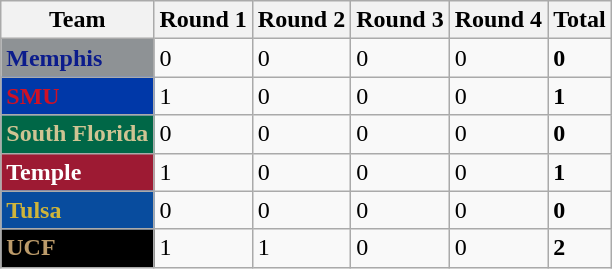<table class="wikitable sortable">
<tr>
<th>Team</th>
<th>Round 1</th>
<th>Round 2</th>
<th>Round 3</th>
<th>Round 4</th>
<th>Total</th>
</tr>
<tr>
<td style="background:#8E9295; color:#0C1C8C;"><strong>Memphis</strong></td>
<td>0</td>
<td>0</td>
<td>0</td>
<td>0</td>
<td><strong>0</strong></td>
</tr>
<tr>
<td style="background:#0038A8; color:#CE1126;"><strong>SMU</strong></td>
<td>1</td>
<td>0</td>
<td>0</td>
<td>0</td>
<td><strong>1</strong></td>
</tr>
<tr>
<td style="background:#006747; color:#CFC493;"><strong>South Florida</strong></td>
<td>0</td>
<td>0</td>
<td>0</td>
<td>0</td>
<td><strong>0</strong></td>
</tr>
<tr>
<td style="background:#9D1A33; color:white;"><strong>Temple</strong></td>
<td>1</td>
<td>0</td>
<td>0</td>
<td>0</td>
<td><strong>1</strong></td>
</tr>
<tr>
<td style="background:#084c9e; color:#CFB53B;"><strong>Tulsa</strong></td>
<td>0</td>
<td>0</td>
<td>0</td>
<td>0</td>
<td><strong>0</strong></td>
</tr>
<tr>
<td style="background:#000000; color:#BC9B6A;"><strong>UCF</strong></td>
<td>1</td>
<td>1</td>
<td>0</td>
<td>0</td>
<td><strong>2</strong></td>
</tr>
</table>
